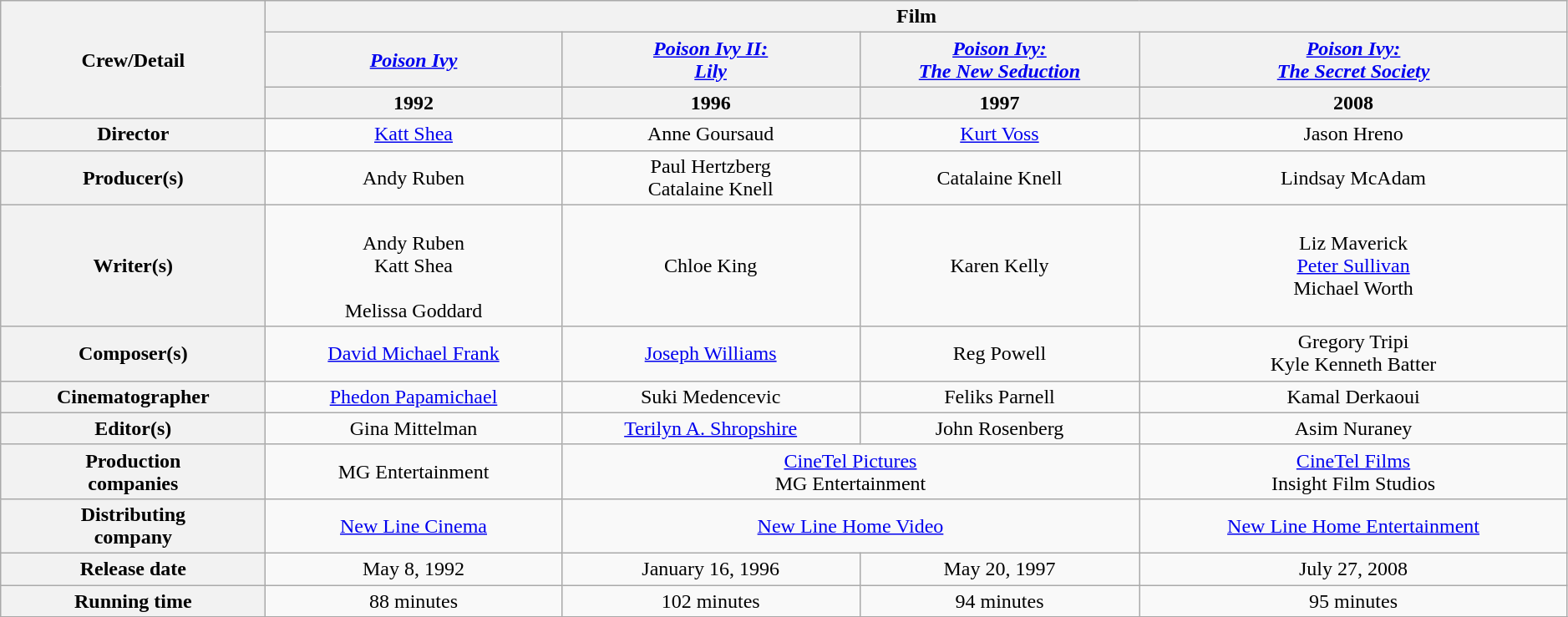<table class="wikitable"  style="text-align:center; width:99%;">
<tr>
<th rowspan="3">Crew/Detail</th>
<th colspan="4">Film</th>
</tr>
<tr>
<th><em><a href='#'>Poison Ivy</a></em></th>
<th><em><a href='#'>Poison Ivy II: <br> Lily</a></em></th>
<th><em><a href='#'>Poison Ivy: <br> The New Seduction</a></em></th>
<th><em><a href='#'>Poison Ivy: <br> The Secret Society</a></em></th>
</tr>
<tr>
<th>1992</th>
<th>1996</th>
<th>1997</th>
<th>2008</th>
</tr>
<tr>
<th>Director</th>
<td><a href='#'>Katt Shea</a></td>
<td>Anne Goursaud</td>
<td><a href='#'>Kurt Voss</a></td>
<td>Jason Hreno</td>
</tr>
<tr>
<th>Producer(s)</th>
<td>Andy Ruben</td>
<td>Paul Hertzberg<br>Catalaine Knell</td>
<td>Catalaine Knell</td>
<td>Lindsay McAdam</td>
</tr>
<tr>
<th>Writer(s)</th>
<td><br>Andy Ruben<br>Katt Shea<br><br>Melissa Goddard</td>
<td>Chloe King</td>
<td>Karen Kelly</td>
<td>Liz Maverick<br><a href='#'>Peter Sullivan</a><br>Michael Worth</td>
</tr>
<tr>
<th>Composer(s)</th>
<td><a href='#'>David Michael Frank</a></td>
<td><a href='#'>Joseph Williams</a></td>
<td>Reg Powell</td>
<td>Gregory Tripi<br>Kyle Kenneth Batter</td>
</tr>
<tr>
<th>Cinematographer</th>
<td><a href='#'>Phedon Papamichael</a></td>
<td>Suki Medencevic</td>
<td>Feliks Parnell</td>
<td>Kamal Derkaoui</td>
</tr>
<tr>
<th>Editor(s)</th>
<td>Gina Mittelman</td>
<td><a href='#'>Terilyn A. Shropshire</a></td>
<td>John Rosenberg</td>
<td>Asim Nuraney</td>
</tr>
<tr>
<th>Production <br>companies</th>
<td>MG Entertainment</td>
<td colspan="2"><a href='#'>CineTel Pictures</a><br>MG Entertainment</td>
<td><a href='#'>CineTel Films</a><br>Insight Film Studios</td>
</tr>
<tr>
<th>Distributing <br>company</th>
<td><a href='#'>New Line Cinema</a></td>
<td colspan="2"><a href='#'>New Line Home Video</a></td>
<td><a href='#'>New Line Home Entertainment</a></td>
</tr>
<tr>
<th>Release date</th>
<td>May 8, 1992</td>
<td>January 16, 1996</td>
<td>May 20, 1997</td>
<td>July 27, 2008</td>
</tr>
<tr>
<th>Running time</th>
<td>88 minutes</td>
<td>102 minutes</td>
<td>94 minutes</td>
<td>95 minutes</td>
</tr>
<tr>
</tr>
</table>
